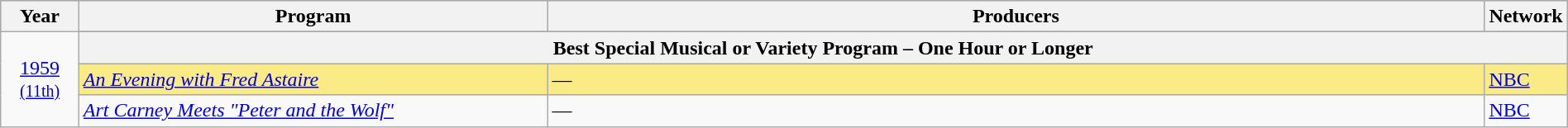<table class="wikitable" style="width:100%">
<tr bgcolor="#bebebe">
<th width="5%">Year</th>
<th width="30%">Program</th>
<th width="60%">Producers</th>
<th width="5%">Network</th>
</tr>
<tr>
<td rowspan=4 style="text-align:center"><a href='#'>1959</a><br><small><a href='#'>(11th)</a></small></td>
</tr>
<tr>
<th colspan="4">Best Special Musical or Variety Program – One Hour or Longer</th>
</tr>
<tr style="background:#FAEB86">
<td><em><a href='#'>An Evening with Fred Astaire</a></em></td>
<td>—</td>
<td><a href='#'>NBC</a></td>
</tr>
<tr>
<td><em><a href='#'>Art Carney Meets "Peter and the Wolf"</a></em></td>
<td>—</td>
<td><a href='#'>NBC</a></td>
</tr>
</table>
